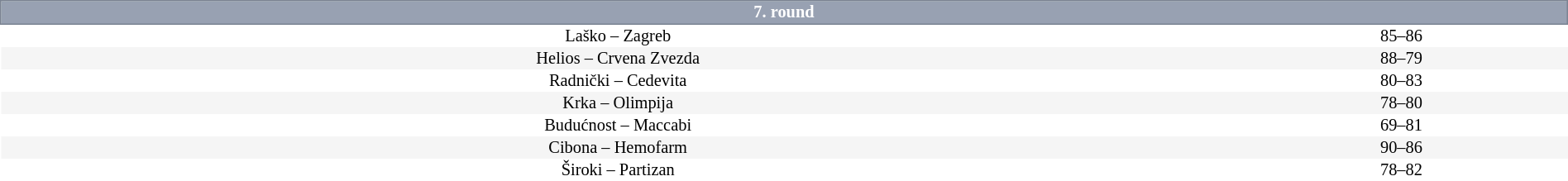<table border=0 cellspacing=0 cellpadding=1em style="font-size: 85%; border-collapse: collapse;" width=100%>
<tr>
<td colspan=5 bgcolor=#98A1B2 style="border:1px solid #7A8392; text-align:center; color:#FFFFFF;"><strong>7. round</strong></td>
</tr>
<tr style="text-align:center; background:#FFFFFF">
<td>Laško – Zagreb</td>
<td>85–86</td>
</tr>
<tr align=center bgcolor=#f5f5f5>
<td>Helios – Crvena Zvezda</td>
<td>88–79</td>
</tr>
<tr style="text-align:center; background:#FFFFFF">
<td>Radnički – Cedevita</td>
<td>80–83</td>
</tr>
<tr align=center bgcolor=#f5f5f5>
<td>Krka – Olimpija</td>
<td>78–80</td>
</tr>
<tr style="text-align:center; background:#FFFFFF">
<td>Budućnost – Maccabi</td>
<td>69–81</td>
</tr>
<tr align=center bgcolor=#f5f5f5>
<td>Cibona – Hemofarm</td>
<td>90–86</td>
</tr>
<tr style="text-align:center; background:#FFFFFF">
<td>Široki – Partizan</td>
<td>78–82</td>
</tr>
</table>
